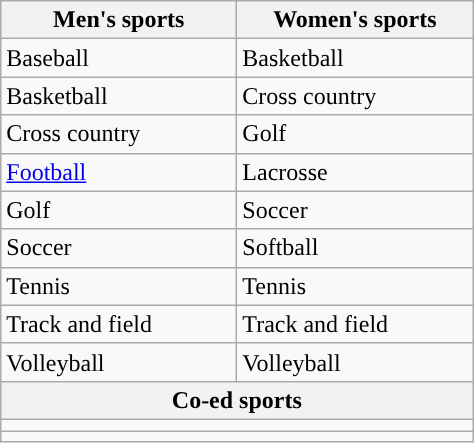<table class="wikitable"; style= "text-align: ">
<tr>
<th width=150px>Men's sports</th>
<th width=150px>Women's sports</th>
</tr>
<tr>
<td>Baseball</td>
<td>Basketball</td>
</tr>
<tr>
<td>Basketball</td>
<td>Cross country</td>
</tr>
<tr>
<td>Cross country</td>
<td>Golf</td>
</tr>
<tr>
<td><a href='#'>Football</a></td>
<td>Lacrosse</td>
</tr>
<tr>
<td>Golf</td>
<td>Soccer</td>
</tr>
<tr>
<td>Soccer</td>
<td>Softball</td>
</tr>
<tr>
<td>Tennis</td>
<td>Tennis</td>
</tr>
<tr>
<td>Track and field</td>
<td>Track and field</td>
</tr>
<tr>
<td>Volleyball</td>
<td>Volleyball</td>
</tr>
<tr>
<th colspan=2>Co-ed sports</th>
</tr>
<tr>
<td colspan=2></td>
</tr>
<tr>
<td colspan=2></td>
</tr>
</table>
